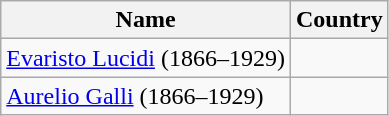<table class="wikitable sortable">
<tr>
<th>Name</th>
<th>Country</th>
</tr>
<tr>
<td><a href='#'>Evaristo Lucidi</a> (1866–1929)</td>
<td></td>
</tr>
<tr>
<td><a href='#'>Aurelio Galli</a> (1866–1929)</td>
<td></td>
</tr>
</table>
